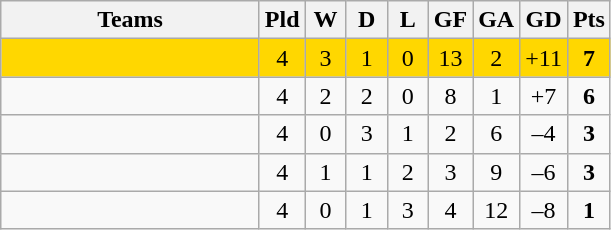<table class="wikitable" style="text-align: center;">
<tr>
<th width=165>Teams</th>
<th width=20>Pld</th>
<th width=20>W</th>
<th width=20>D</th>
<th width=20>L</th>
<th width=20>GF</th>
<th width=20>GA</th>
<th width=20>GD</th>
<th width=20>Pts</th>
</tr>
<tr align=center style="background:gold">
<td style="text-align:left;"></td>
<td>4</td>
<td>3</td>
<td>1</td>
<td>0</td>
<td>13</td>
<td>2</td>
<td>+11</td>
<td><strong>7</strong></td>
</tr>
<tr align=center>
<td style="text-align:left;"></td>
<td>4</td>
<td>2</td>
<td>2</td>
<td>0</td>
<td>8</td>
<td>1</td>
<td>+7</td>
<td><strong>6</strong></td>
</tr>
<tr align=center>
<td style="text-align:left;"></td>
<td>4</td>
<td>0</td>
<td>3</td>
<td>1</td>
<td>2</td>
<td>6</td>
<td>–4</td>
<td><strong>3</strong></td>
</tr>
<tr align=center>
<td style="text-align:left;"></td>
<td>4</td>
<td>1</td>
<td>1</td>
<td>2</td>
<td>3</td>
<td>9</td>
<td>–6</td>
<td><strong>3</strong></td>
</tr>
<tr align=center>
<td style="text-align:left;"></td>
<td>4</td>
<td>0</td>
<td>1</td>
<td>3</td>
<td>4</td>
<td>12</td>
<td>–8</td>
<td><strong>1</strong></td>
</tr>
</table>
